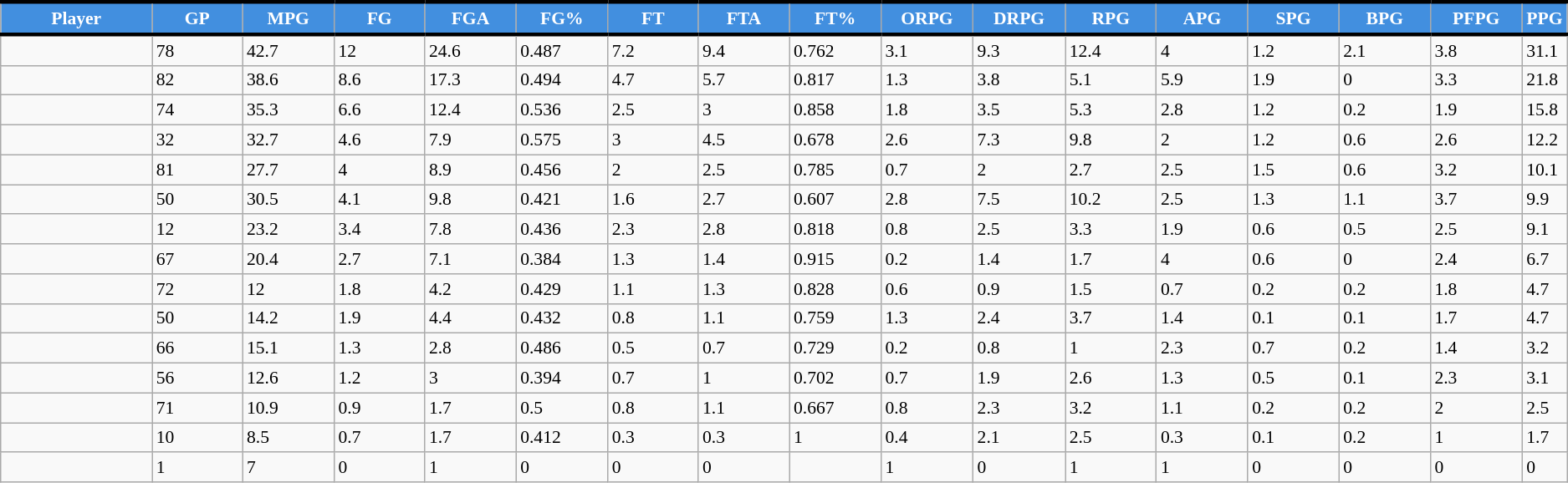<table class="wikitable sortable" style="font-size: 90%">
<tr>
<th style="background: #428FDF; color:#FFFFFF; border-top:#000000 3px solid; border-bottom:#000000 3px solid;"  width="10%">Player</th>
<th style="background: #428FDF; color:#FFFFFF; border-top:#000000 3px solid; border-bottom:#000000 3px solid;" width="6%">GP</th>
<th style="background: #428FDF; color:#FFFFFF; border-top:#000000 3px solid; border-bottom:#000000 3px solid;" width="6%">MPG</th>
<th style="background: #428FDF; color:#FFFFFF; border-top:#000000 3px solid; border-bottom:#000000 3px solid;" width="6%">FG</th>
<th style="background: #428FDF; color:#FFFFFF; border-top:#000000 3px solid; border-bottom:#000000 3px solid;" width="6%">FGA</th>
<th style="background: #428FDF; color:#FFFFFF; border-top:#000000 3px solid; border-bottom:#000000 3px solid;" width="6%">FG%</th>
<th style="background: #428FDF; color:#FFFFFF; border-top:#000000 3px solid; border-bottom:#000000 3px solid;" width="6%">FT</th>
<th style="background: #428FDF; color:#FFFFFF; border-top:#000000 3px solid; border-bottom:#000000 3px solid;" width="6%">FTA</th>
<th style="background: #428FDF; color:#FFFFFF; border-top:#000000 3px solid; border-bottom:#000000 3px solid;" width="6%">FT%</th>
<th style="background: #428FDF; color:#FFFFFF; border-top:#000000 3px solid; border-bottom:#000000 3px solid;" width="6%">ORPG</th>
<th style="background: #428FDF; color:#FFFFFF; border-top:#000000 3px solid; border-bottom:#000000 3px solid;" width="6%">DRPG</th>
<th style="background: #428FDF; color:#FFFFFF; border-top:#000000 3px solid; border-bottom:#000000 3px solid;" width="6%">RPG</th>
<th style="background: #428FDF; color:#FFFFFF; border-top:#000000 3px solid; border-bottom:#000000 3px solid;" width="6%">APG</th>
<th style="background: #428FDF; color:#FFFFFF; border-top:#000000 3px solid; border-bottom:#000000 3px solid;" width="6%">SPG</th>
<th style="background: #428FDF; color:#FFFFFF; border-top:#000000 3px solid; border-bottom:#000000 3px solid;" width="6%">BPG</th>
<th style="background: #428FDF; color:#FFFFFF; border-top:#000000 3px solid; border-bottom:#000000 3px solid;" width="6%">PFPG</th>
<th style="background: #428FDF; color:#FFFFFF; border-top:#000000 3px solid; border-bottom:#000000 3px solid;" width="6%">PPG</th>
</tr>
<tr>
<td></td>
<td>78</td>
<td>42.7</td>
<td>12</td>
<td>24.6</td>
<td>0.487</td>
<td>7.2</td>
<td>9.4</td>
<td>0.762</td>
<td>3.1</td>
<td>9.3</td>
<td>12.4</td>
<td>4</td>
<td>1.2</td>
<td>2.1</td>
<td>3.8</td>
<td>31.1</td>
</tr>
<tr>
<td></td>
<td>82</td>
<td>38.6</td>
<td>8.6</td>
<td>17.3</td>
<td>0.494</td>
<td>4.7</td>
<td>5.7</td>
<td>0.817</td>
<td>1.3</td>
<td>3.8</td>
<td>5.1</td>
<td>5.9</td>
<td>1.9</td>
<td>0</td>
<td>3.3</td>
<td>21.8</td>
</tr>
<tr>
<td></td>
<td>74</td>
<td>35.3</td>
<td>6.6</td>
<td>12.4</td>
<td>0.536</td>
<td>2.5</td>
<td>3</td>
<td>0.858</td>
<td>1.8</td>
<td>3.5</td>
<td>5.3</td>
<td>2.8</td>
<td>1.2</td>
<td>0.2</td>
<td>1.9</td>
<td>15.8</td>
</tr>
<tr>
<td></td>
<td>32</td>
<td>32.7</td>
<td>4.6</td>
<td>7.9</td>
<td>0.575</td>
<td>3</td>
<td>4.5</td>
<td>0.678</td>
<td>2.6</td>
<td>7.3</td>
<td>9.8</td>
<td>2</td>
<td>1.2</td>
<td>0.6</td>
<td>2.6</td>
<td>12.2</td>
</tr>
<tr>
<td></td>
<td>81</td>
<td>27.7</td>
<td>4</td>
<td>8.9</td>
<td>0.456</td>
<td>2</td>
<td>2.5</td>
<td>0.785</td>
<td>0.7</td>
<td>2</td>
<td>2.7</td>
<td>2.5</td>
<td>1.5</td>
<td>0.6</td>
<td>3.2</td>
<td>10.1</td>
</tr>
<tr>
<td></td>
<td>50</td>
<td>30.5</td>
<td>4.1</td>
<td>9.8</td>
<td>0.421</td>
<td>1.6</td>
<td>2.7</td>
<td>0.607</td>
<td>2.8</td>
<td>7.5</td>
<td>10.2</td>
<td>2.5</td>
<td>1.3</td>
<td>1.1</td>
<td>3.7</td>
<td>9.9</td>
</tr>
<tr>
<td></td>
<td>12</td>
<td>23.2</td>
<td>3.4</td>
<td>7.8</td>
<td>0.436</td>
<td>2.3</td>
<td>2.8</td>
<td>0.818</td>
<td>0.8</td>
<td>2.5</td>
<td>3.3</td>
<td>1.9</td>
<td>0.6</td>
<td>0.5</td>
<td>2.5</td>
<td>9.1</td>
</tr>
<tr>
<td></td>
<td>67</td>
<td>20.4</td>
<td>2.7</td>
<td>7.1</td>
<td>0.384</td>
<td>1.3</td>
<td>1.4</td>
<td>0.915</td>
<td>0.2</td>
<td>1.4</td>
<td>1.7</td>
<td>4</td>
<td>0.6</td>
<td>0</td>
<td>2.4</td>
<td>6.7</td>
</tr>
<tr>
<td></td>
<td>72</td>
<td>12</td>
<td>1.8</td>
<td>4.2</td>
<td>0.429</td>
<td>1.1</td>
<td>1.3</td>
<td>0.828</td>
<td>0.6</td>
<td>0.9</td>
<td>1.5</td>
<td>0.7</td>
<td>0.2</td>
<td>0.2</td>
<td>1.8</td>
<td>4.7</td>
</tr>
<tr>
<td></td>
<td>50</td>
<td>14.2</td>
<td>1.9</td>
<td>4.4</td>
<td>0.432</td>
<td>0.8</td>
<td>1.1</td>
<td>0.759</td>
<td>1.3</td>
<td>2.4</td>
<td>3.7</td>
<td>1.4</td>
<td>0.1</td>
<td>0.1</td>
<td>1.7</td>
<td>4.7</td>
</tr>
<tr>
<td></td>
<td>66</td>
<td>15.1</td>
<td>1.3</td>
<td>2.8</td>
<td>0.486</td>
<td>0.5</td>
<td>0.7</td>
<td>0.729</td>
<td>0.2</td>
<td>0.8</td>
<td>1</td>
<td>2.3</td>
<td>0.7</td>
<td>0.2</td>
<td>1.4</td>
<td>3.2</td>
</tr>
<tr>
<td></td>
<td>56</td>
<td>12.6</td>
<td>1.2</td>
<td>3</td>
<td>0.394</td>
<td>0.7</td>
<td>1</td>
<td>0.702</td>
<td>0.7</td>
<td>1.9</td>
<td>2.6</td>
<td>1.3</td>
<td>0.5</td>
<td>0.1</td>
<td>2.3</td>
<td>3.1</td>
</tr>
<tr>
<td></td>
<td>71</td>
<td>10.9</td>
<td>0.9</td>
<td>1.7</td>
<td>0.5</td>
<td>0.8</td>
<td>1.1</td>
<td>0.667</td>
<td>0.8</td>
<td>2.3</td>
<td>3.2</td>
<td>1.1</td>
<td>0.2</td>
<td>0.2</td>
<td>2</td>
<td>2.5</td>
</tr>
<tr>
<td></td>
<td>10</td>
<td>8.5</td>
<td>0.7</td>
<td>1.7</td>
<td>0.412</td>
<td>0.3</td>
<td>0.3</td>
<td>1</td>
<td>0.4</td>
<td>2.1</td>
<td>2.5</td>
<td>0.3</td>
<td>0.1</td>
<td>0.2</td>
<td>1</td>
<td>1.7</td>
</tr>
<tr>
<td></td>
<td>1</td>
<td>7</td>
<td>0</td>
<td>1</td>
<td>0</td>
<td>0</td>
<td>0</td>
<td></td>
<td>1</td>
<td>0</td>
<td>1</td>
<td>1</td>
<td>0</td>
<td>0</td>
<td>0</td>
<td>0</td>
</tr>
</table>
